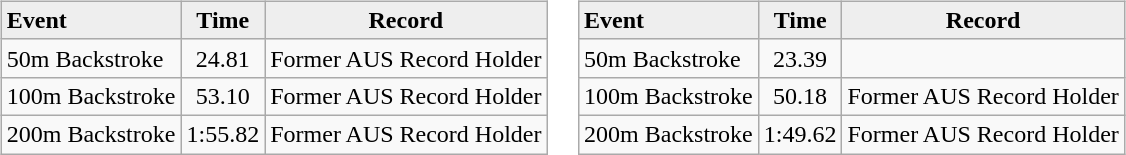<table>
<tr>
<td><br><table class="wikitable">
<tr bgcolor="#eeeeee">
<td><strong>Event</strong></td>
<td align="center"><strong>Time</strong></td>
<td align="center"><strong>Record</strong></td>
</tr>
<tr>
<td>50m Backstroke</td>
<td align="center">24.81</td>
<td align="center">Former AUS Record Holder</td>
</tr>
<tr>
<td>100m Backstroke</td>
<td align="center">53.10</td>
<td align="center">Former AUS Record Holder</td>
</tr>
<tr>
<td>200m Backstroke</td>
<td align="center">1:55.82</td>
<td align="center">Former AUS Record Holder</td>
</tr>
</table>
</td>
<td><br><table class="wikitable">
<tr bgcolor="#eeeeee">
<td><strong>Event</strong></td>
<td align="center"><strong>Time</strong></td>
<td align="center"><strong>Record</strong></td>
</tr>
<tr>
<td>50m Backstroke</td>
<td align="center">23.39</td>
<td></td>
</tr>
<tr>
<td>100m Backstroke</td>
<td align="center">50.18</td>
<td align="center">Former AUS Record Holder</td>
</tr>
<tr>
<td>200m Backstroke</td>
<td align="center">1:49.62</td>
<td align="center">Former AUS Record Holder</td>
</tr>
</table>
</td>
</tr>
</table>
